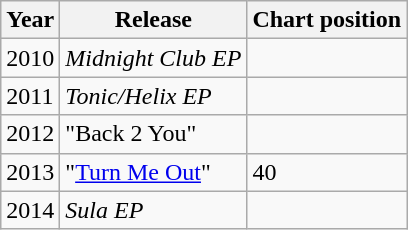<table class="wikitable">
<tr>
<th>Year</th>
<th>Release</th>
<th>Chart position</th>
</tr>
<tr>
<td>2010</td>
<td><em>Midnight Club EP</em></td>
<td></td>
</tr>
<tr>
<td>2011</td>
<td><em>Tonic/Helix EP</em></td>
<td></td>
</tr>
<tr>
<td>2012</td>
<td>"Back 2 You"</td>
<td></td>
</tr>
<tr>
<td>2013</td>
<td>"<a href='#'>Turn Me Out</a>"</td>
<td>40</td>
</tr>
<tr>
<td>2014</td>
<td><em>Sula EP</em></td>
<td></td>
</tr>
</table>
